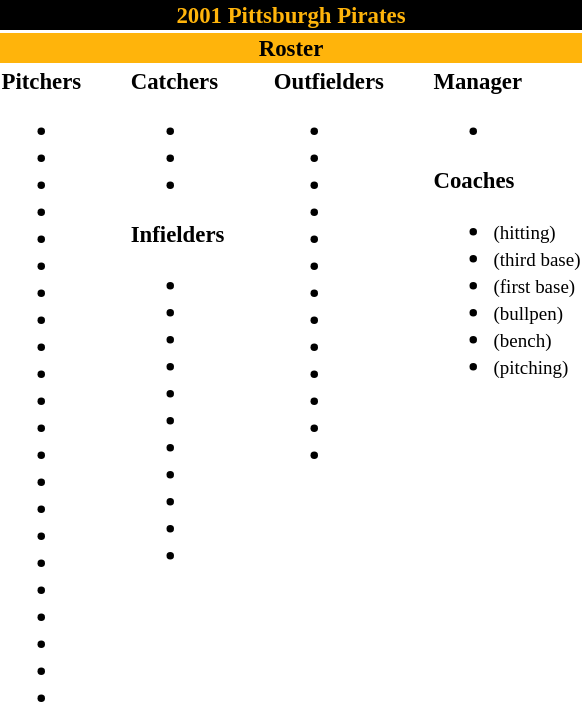<table class="toccolours" style="font-size: 95%;">
<tr>
<th colspan="10" style="background-color: black; color: #FFB40B; text-align: center;">2001 Pittsburgh Pirates</th>
</tr>
<tr>
<td colspan="10" style="background-color: #FFB40B; color: black; text-align: center;"><strong>Roster</strong></td>
</tr>
<tr>
<td valign="top"><strong>Pitchers</strong><br><ul><li></li><li></li><li></li><li></li><li></li><li></li><li></li><li></li><li></li><li></li><li></li><li></li><li></li><li></li><li></li><li></li><li></li><li></li><li></li><li></li><li></li><li></li></ul></td>
<td width="25px"></td>
<td valign="top"><strong>Catchers</strong><br><ul><li></li><li></li><li></li></ul><strong>Infielders</strong><ul><li></li><li></li><li></li><li></li><li></li><li></li><li></li><li></li><li></li><li></li><li></li></ul></td>
<td width="25px"></td>
<td valign="top"><strong>Outfielders</strong><br><ul><li></li><li></li><li></li><li></li><li></li><li></li><li></li><li></li><li></li><li></li><li></li><li></li><li></li></ul></td>
<td width="25px"></td>
<td valign="top"><strong>Manager</strong><br><ul><li></li></ul><strong>Coaches</strong><ul><li> <small>(hitting)</small></li><li> <small>(third base)</small></li><li> <small>(first base)</small></li><li> <small>(bullpen)</small></li><li> <small>(bench)</small></li><li> <small>(pitching)</small></li></ul></td>
</tr>
</table>
